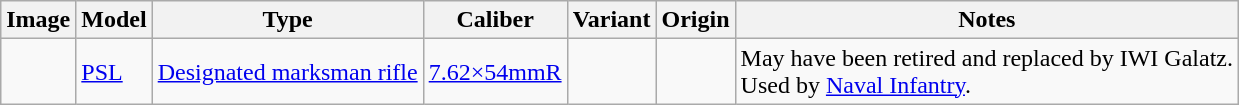<table class="wikitable">
<tr>
<th>Image</th>
<th>Model</th>
<th>Type</th>
<th>Caliber</th>
<th>Variant</th>
<th>Origin</th>
<th>Notes</th>
</tr>
<tr>
<td></td>
<td><a href='#'>PSL</a></td>
<td><a href='#'>Designated marksman rifle</a></td>
<td><a href='#'>7.62×54mmR</a></td>
<td></td>
<td></td>
<td>May have been retired and replaced by IWI Galatz.<br>Used by <a href='#'>Naval Infantry</a>.</td>
</tr>
</table>
